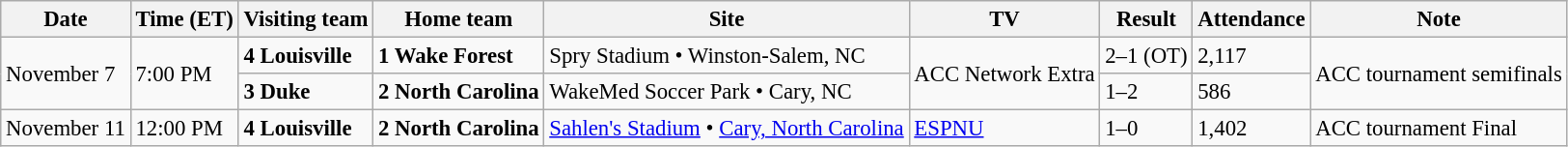<table class="wikitable" style="font-size:95%;">
<tr>
<th>Date</th>
<th>Time (ET)</th>
<th>Visiting team</th>
<th>Home team</th>
<th>Site</th>
<th>TV</th>
<th>Result</th>
<th>Attendance</th>
<th>Note</th>
</tr>
<tr>
<td rowspan=2>November 7</td>
<td rowspan=2>7:00 PM</td>
<td><strong>4 Louisville</strong></td>
<td><strong>1 Wake Forest</strong></td>
<td>Spry Stadium • Winston-Salem, NC</td>
<td rowspan=2>ACC Network Extra</td>
<td>2–1 (OT)</td>
<td>2,117</td>
<td rowspan=2>ACC tournament semifinals</td>
</tr>
<tr>
<td><strong>3 Duke</strong></td>
<td><strong>2 North Carolina</strong></td>
<td>WakeMed Soccer Park • Cary, NC</td>
<td>1–2</td>
<td>586</td>
</tr>
<tr>
<td>November 11</td>
<td>12:00 PM</td>
<td><strong>4 Louisville</strong></td>
<td><strong>2 North Carolina</strong></td>
<td><a href='#'>Sahlen's Stadium</a> • <a href='#'>Cary, North Carolina</a></td>
<td><a href='#'>ESPNU</a></td>
<td>1–0</td>
<td>1,402</td>
<td>ACC tournament Final</td>
</tr>
</table>
